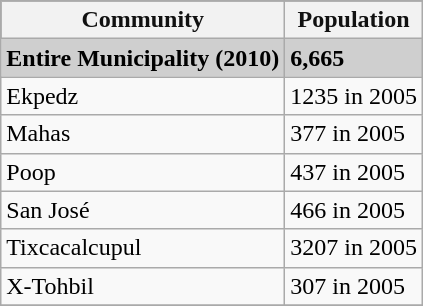<table class="wikitable">
<tr style="background:#111111; color:#111111;">
<th><strong>Community</strong></th>
<th><strong>Population</strong></th>
</tr>
<tr style="background:#CFCFCF;">
<td><strong>Entire Municipality (2010)</strong></td>
<td><strong>6,665</strong></td>
</tr>
<tr>
<td>Ekpedz</td>
<td>1235 in 2005</td>
</tr>
<tr>
<td>Mahas</td>
<td>377 in 2005</td>
</tr>
<tr>
<td>Poop</td>
<td>437  in 2005</td>
</tr>
<tr>
<td>San José</td>
<td>466  in 2005</td>
</tr>
<tr>
<td>Tixcacalcupul</td>
<td>3207 in 2005</td>
</tr>
<tr>
<td>X-Tohbil</td>
<td>307 in 2005</td>
</tr>
<tr>
</tr>
</table>
